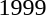<table>
<tr>
<td>1999</td>
<td></td>
<td></td>
<td></td>
</tr>
</table>
